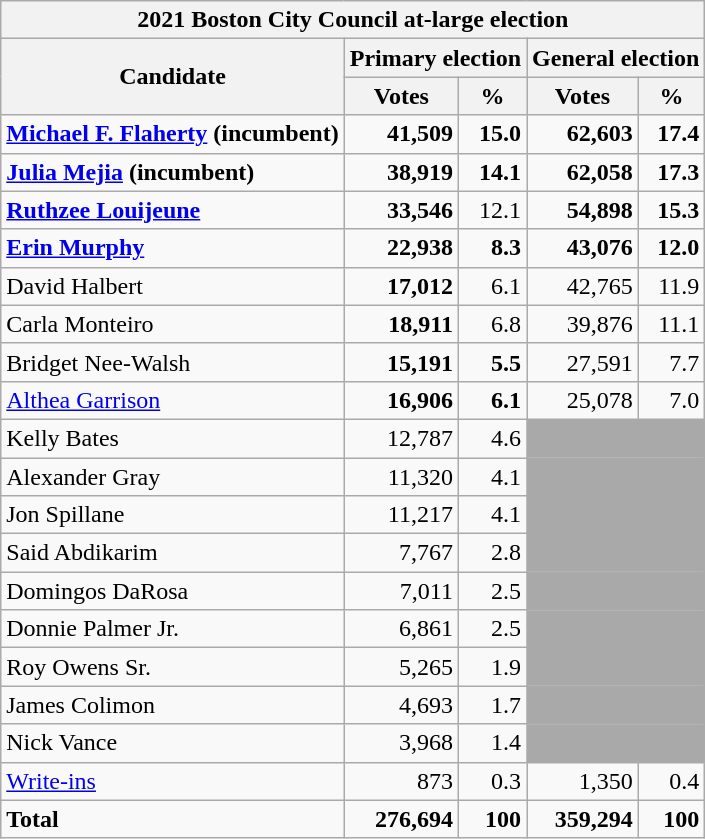<table class=wikitable>
<tr>
<th colspan=5>2021 Boston City Council at-large election</th>
</tr>
<tr>
<th colspan=1 rowspan=2>Candidate</th>
<th colspan=2><strong>Primary election</strong></th>
<th colspan=2><strong>General election</strong></th>
</tr>
<tr>
<th>Votes</th>
<th>%</th>
<th>Votes</th>
<th>%</th>
</tr>
<tr>
<td><strong><a href='#'>Michael F. Flaherty</a> (incumbent)</strong></td>
<td align="right"><strong>41,509</strong></td>
<td align="right"><strong>15.0</strong></td>
<td align="right"><strong>62,603</strong></td>
<td align="right"><strong>17.4</strong></td>
</tr>
<tr>
<td><strong><a href='#'>Julia Mejia</a> (incumbent)</strong></td>
<td align="right"><strong>38,919</strong></td>
<td align="right"><strong>14.1</strong></td>
<td align="right"><strong>62,058</strong></td>
<td align="right"><strong>17.3</strong></td>
</tr>
<tr>
<td><strong><a href='#'>Ruthzee Louijeune</a></strong></td>
<td align="right"><strong>33,546</strong></td>
<td align="right">12.1</td>
<td align="right"><strong>54,898</strong></td>
<td align="right"><strong>15.3</strong></td>
</tr>
<tr>
<td><strong><a href='#'>Erin Murphy</a></strong></td>
<td align="right"><strong>22,938</strong></td>
<td align="right"><strong>8.3</strong></td>
<td align="right"><strong>43,076</strong></td>
<td align="right"><strong>12.0</strong></td>
</tr>
<tr>
<td>David Halbert</td>
<td align="right"><strong>17,012</strong></td>
<td align="right">6.1</td>
<td align="right">42,765</td>
<td align="right">11.9</td>
</tr>
<tr>
<td>Carla Monteiro</td>
<td align="right"><strong>18,911</strong></td>
<td align="right">6.8</td>
<td align="right">39,876</td>
<td align="right">11.1</td>
</tr>
<tr>
<td>Bridget Nee-Walsh</td>
<td align="right"><strong>15,191</strong></td>
<td align="right"><strong>5.5</strong></td>
<td align="right">27,591</td>
<td align="right">7.7</td>
</tr>
<tr>
<td><a href='#'>Althea Garrison</a></td>
<td align="right"><strong>16,906</strong></td>
<td align="right"><strong>6.1</strong></td>
<td align="right">25,078</td>
<td align="right">7.0</td>
</tr>
<tr>
<td>Kelly Bates</td>
<td align="right">12,787</td>
<td align="right">4.6</td>
<td colspan=2 bgcolor=darkgray> </td>
</tr>
<tr>
<td>Alexander Gray</td>
<td align="right">11,320</td>
<td align="right">4.1</td>
<td colspan=2 bgcolor=darkgray> </td>
</tr>
<tr>
<td>Jon Spillane</td>
<td align="right">11,217</td>
<td align="right">4.1</td>
<td colspan=2 bgcolor=darkgray> </td>
</tr>
<tr>
<td>Said Abdikarim</td>
<td align="right">7,767</td>
<td align="right">2.8</td>
<td colspan=2 bgcolor=darkgray> </td>
</tr>
<tr>
<td>Domingos DaRosa</td>
<td align="right">7,011</td>
<td align="right">2.5</td>
<td colspan=2 bgcolor=darkgray> </td>
</tr>
<tr>
<td>Donnie Palmer Jr.</td>
<td align="right">6,861</td>
<td align="right">2.5</td>
<td colspan=2 bgcolor=darkgray> </td>
</tr>
<tr>
<td>Roy Owens Sr.</td>
<td align="right">5,265</td>
<td align="right">1.9</td>
<td colspan=2 bgcolor=darkgray> </td>
</tr>
<tr>
<td>James Colimon</td>
<td align="right">4,693</td>
<td align="right">1.7</td>
<td colspan=2 bgcolor=darkgray> </td>
</tr>
<tr>
<td>Nick Vance</td>
<td align="right">3,968</td>
<td align="right">1.4</td>
<td colspan=2 bgcolor=darkgray> </td>
</tr>
<tr>
<td><a href='#'>Write-ins</a></td>
<td align="right">873</td>
<td align="right">0.3</td>
<td align="right">1,350</td>
<td align="right">0.4</td>
</tr>
<tr>
<td><strong>Total</strong></td>
<td align="right"><strong>276,694</strong></td>
<td align="right"><strong>100</strong></td>
<td align="right"><strong>359,294</strong></td>
<td align="right"><strong>100</strong></td>
</tr>
</table>
